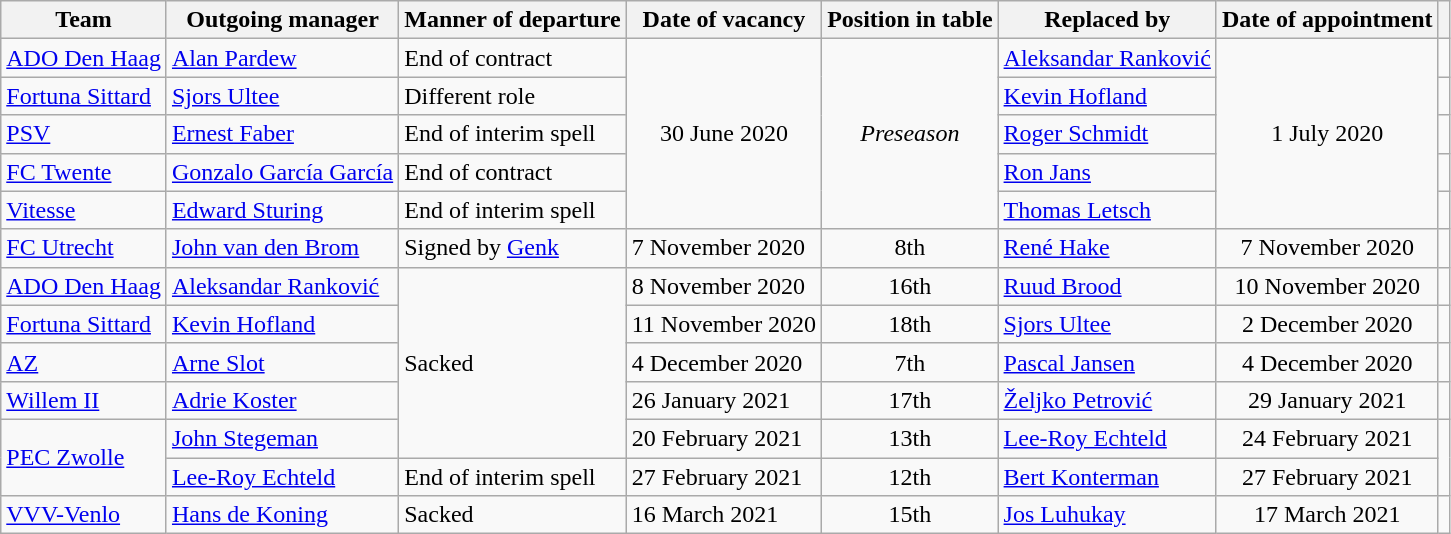<table class="wikitable" style="text-align:left">
<tr>
<th>Team</th>
<th>Outgoing manager</th>
<th>Manner of departure</th>
<th>Date of vacancy</th>
<th>Position in table</th>
<th>Replaced by</th>
<th>Date of appointment</th>
<th></th>
</tr>
<tr>
<td><a href='#'>ADO Den Haag</a></td>
<td> <a href='#'>Alan Pardew</a></td>
<td>End of contract</td>
<td align=center rowspan="5">30 June 2020</td>
<td align=center rowspan="5"><em>Preseason</em></td>
<td> <a href='#'>Aleksandar Ranković</a></td>
<td align=center rowspan="5">1 July 2020</td>
<td></td>
</tr>
<tr>
<td><a href='#'>Fortuna Sittard</a></td>
<td> <a href='#'>Sjors Ultee</a></td>
<td>Different role</td>
<td> <a href='#'>Kevin Hofland</a></td>
<td></td>
</tr>
<tr>
<td><a href='#'>PSV</a></td>
<td> <a href='#'>Ernest Faber</a> </td>
<td>End of interim spell</td>
<td> <a href='#'>Roger Schmidt</a></td>
<td></td>
</tr>
<tr>
<td><a href='#'>FC Twente</a></td>
<td> <a href='#'>Gonzalo García García</a></td>
<td>End of contract</td>
<td> <a href='#'>Ron Jans</a></td>
<td></td>
</tr>
<tr>
<td><a href='#'>Vitesse</a></td>
<td> <a href='#'>Edward Sturing</a> </td>
<td>End of interim spell</td>
<td> <a href='#'>Thomas Letsch</a></td>
<td></td>
</tr>
<tr>
<td><a href='#'>FC Utrecht</a></td>
<td> <a href='#'>John van den Brom</a></td>
<td>Signed by <a href='#'>Genk</a></td>
<td>7 November 2020</td>
<td align=center>8th</td>
<td> <a href='#'>René Hake</a></td>
<td align=center>7 November 2020</td>
<td></td>
</tr>
<tr>
<td><a href='#'>ADO Den Haag</a></td>
<td> <a href='#'>Aleksandar Ranković</a></td>
<td rowspan="5">Sacked</td>
<td>8 November 2020</td>
<td align=center>16th</td>
<td> <a href='#'>Ruud Brood</a></td>
<td align=center>10 November 2020</td>
<td></td>
</tr>
<tr>
<td><a href='#'>Fortuna Sittard</a></td>
<td> <a href='#'>Kevin Hofland</a></td>
<td>11 November 2020</td>
<td align=center>18th</td>
<td> <a href='#'>Sjors Ultee</a></td>
<td align=center>2 December 2020</td>
<td></td>
</tr>
<tr>
<td><a href='#'>AZ</a></td>
<td> <a href='#'>Arne Slot</a></td>
<td>4 December 2020</td>
<td align=center>7th</td>
<td> <a href='#'>Pascal Jansen</a> </td>
<td align=center>4 December 2020</td>
<td></td>
</tr>
<tr>
<td><a href='#'>Willem II</a></td>
<td> <a href='#'>Adrie Koster</a></td>
<td>26 January 2021</td>
<td align=center>17th</td>
<td> <a href='#'>Željko Petrović</a></td>
<td align=center>29 January 2021</td>
<td></td>
</tr>
<tr>
<td rowspan="2"><a href='#'>PEC Zwolle</a></td>
<td> <a href='#'>John Stegeman</a></td>
<td>20 February 2021</td>
<td align=center>13th</td>
<td> <a href='#'>Lee-Roy Echteld</a> </td>
<td align=center>24 February 2021</td>
<td rowspan="2"></td>
</tr>
<tr>
<td> <a href='#'>Lee-Roy Echteld</a> </td>
<td>End of interim spell</td>
<td>27 February 2021</td>
<td align=center>12th</td>
<td> <a href='#'>Bert Konterman</a> </td>
<td align=center>27 February 2021</td>
</tr>
<tr>
<td><a href='#'>VVV-Venlo</a></td>
<td> <a href='#'>Hans de Koning</a></td>
<td>Sacked</td>
<td>16 March 2021</td>
<td align=center>15th</td>
<td> <a href='#'>Jos Luhukay</a></td>
<td align=center>17 March 2021</td>
<td></td>
</tr>
</table>
